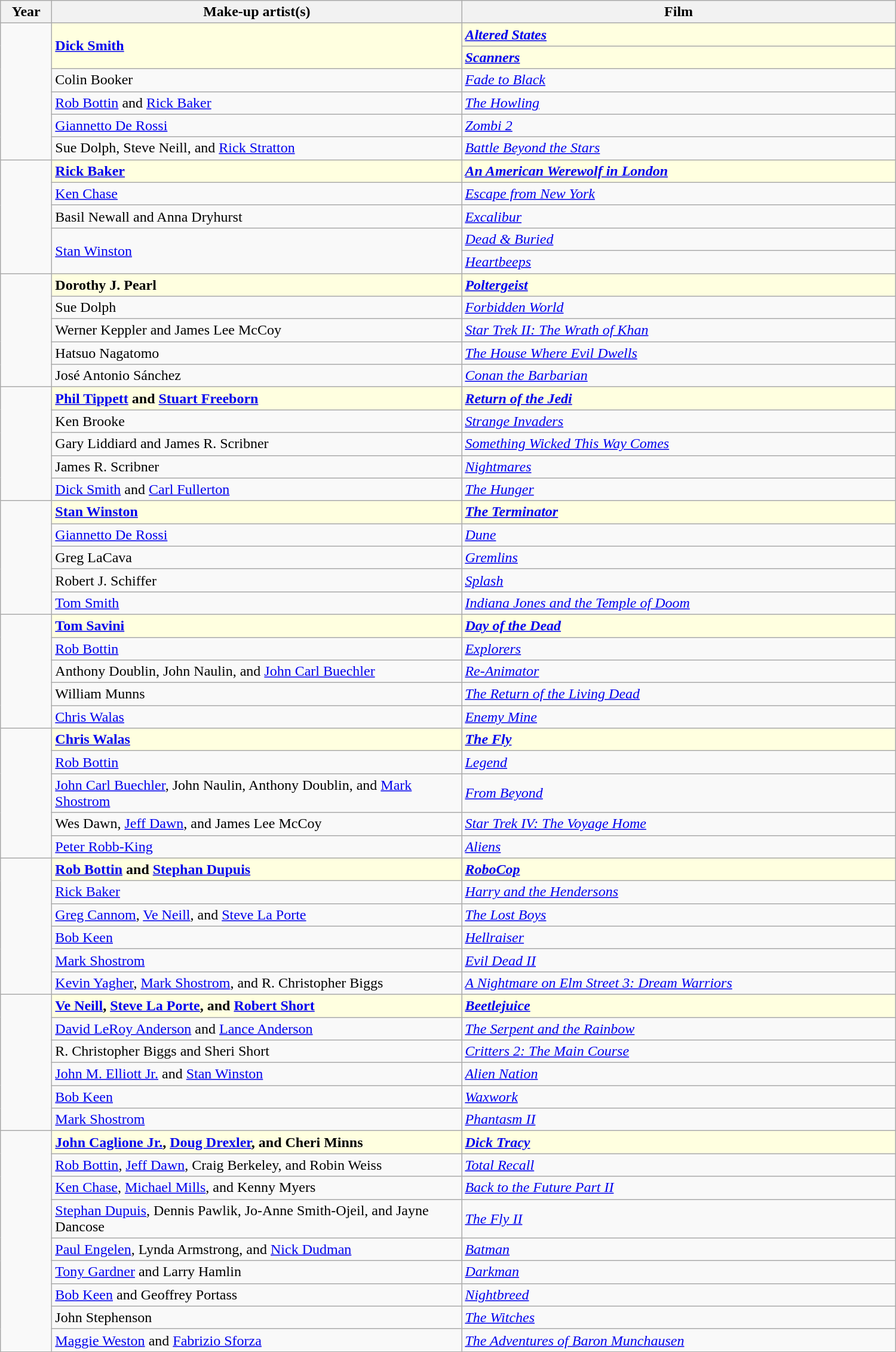<table class="wikitable" width="1000px" border="1" cellpadding="5" cellspacing="0" align="centre">
<tr>
<th width="50px">Year</th>
<th width="450px">Make-up artist(s)</th>
<th>Film</th>
</tr>
<tr>
<td rowspan=6></td>
<td rowspan=2 style="background:lightyellow"><strong><a href='#'>Dick Smith</a></strong></td>
<td style="background:lightyellow"><strong><em><a href='#'>Altered States</a></em></strong></td>
</tr>
<tr>
<td style="background:lightyellow"><strong><em><a href='#'>Scanners</a></em></strong></td>
</tr>
<tr>
<td>Colin Booker</td>
<td><em><a href='#'>Fade to Black</a></em></td>
</tr>
<tr>
<td><a href='#'>Rob Bottin</a> and <a href='#'>Rick Baker</a></td>
<td><em><a href='#'>The Howling</a></em></td>
</tr>
<tr>
<td><a href='#'>Giannetto De Rossi</a></td>
<td><em><a href='#'>Zombi 2</a></em></td>
</tr>
<tr>
<td>Sue Dolph, Steve Neill, and <a href='#'>Rick Stratton</a></td>
<td><em><a href='#'>Battle Beyond the Stars</a></em></td>
</tr>
<tr>
<td rowspan=5></td>
<td style="background:lightyellow"><strong><a href='#'>Rick Baker</a></strong></td>
<td style="background:lightyellow"><strong><em><a href='#'>An American Werewolf in London</a></em></strong></td>
</tr>
<tr>
<td><a href='#'>Ken Chase</a></td>
<td><em><a href='#'>Escape from New York</a></em></td>
</tr>
<tr>
<td>Basil Newall and Anna Dryhurst</td>
<td><em><a href='#'>Excalibur</a></em></td>
</tr>
<tr>
<td rowspan=2><a href='#'>Stan Winston</a></td>
<td><em><a href='#'>Dead & Buried</a></em></td>
</tr>
<tr>
<td><em><a href='#'>Heartbeeps</a></em></td>
</tr>
<tr>
<td rowspan=5></td>
<td style="background:lightyellow"><strong>Dorothy J. Pearl</strong></td>
<td style="background:lightyellow"><strong><em><a href='#'>Poltergeist</a></em></strong></td>
</tr>
<tr>
<td>Sue Dolph</td>
<td><em><a href='#'>Forbidden World</a></em></td>
</tr>
<tr>
<td>Werner Keppler and James Lee McCoy</td>
<td><em><a href='#'>Star Trek II: The Wrath of Khan</a></em></td>
</tr>
<tr>
<td>Hatsuo Nagatomo</td>
<td><em><a href='#'>The House Where Evil Dwells</a></em></td>
</tr>
<tr>
<td>José Antonio Sánchez</td>
<td><em><a href='#'>Conan the Barbarian</a></em></td>
</tr>
<tr>
<td rowspan=5></td>
<td style="background:lightyellow"><strong><a href='#'>Phil Tippett</a> and <a href='#'>Stuart Freeborn</a></strong></td>
<td style="background:lightyellow"><strong><em><a href='#'>Return of the Jedi</a></em></strong></td>
</tr>
<tr>
<td>Ken Brooke</td>
<td><em><a href='#'>Strange Invaders</a></em></td>
</tr>
<tr>
<td>Gary Liddiard and James R. Scribner</td>
<td><em><a href='#'>Something Wicked This Way Comes</a></em></td>
</tr>
<tr>
<td>James R. Scribner</td>
<td><em><a href='#'>Nightmares</a></em></td>
</tr>
<tr>
<td><a href='#'>Dick Smith</a> and <a href='#'>Carl Fullerton</a></td>
<td><em><a href='#'>The Hunger</a></em></td>
</tr>
<tr>
<td rowspan=5></td>
<td style="background:lightyellow"><strong><a href='#'>Stan Winston</a></strong></td>
<td style="background:lightyellow"><strong><em><a href='#'>The Terminator</a></em></strong></td>
</tr>
<tr>
<td><a href='#'>Giannetto De Rossi</a></td>
<td><em><a href='#'>Dune</a></em></td>
</tr>
<tr>
<td>Greg LaCava</td>
<td><em><a href='#'>Gremlins</a></em></td>
</tr>
<tr>
<td>Robert J. Schiffer</td>
<td><em><a href='#'>Splash</a></em></td>
</tr>
<tr>
<td><a href='#'>Tom Smith</a></td>
<td><em><a href='#'>Indiana Jones and the Temple of Doom</a></em></td>
</tr>
<tr>
<td rowspan=5></td>
<td style="background:lightyellow"><strong><a href='#'>Tom Savini</a></strong></td>
<td style="background:lightyellow"><strong><em><a href='#'>Day of the Dead</a></em></strong></td>
</tr>
<tr>
<td><a href='#'>Rob Bottin</a></td>
<td><em><a href='#'>Explorers</a></em></td>
</tr>
<tr>
<td>Anthony Doublin, John Naulin, and <a href='#'>John Carl Buechler</a></td>
<td><em><a href='#'>Re-Animator</a></em></td>
</tr>
<tr>
<td>William Munns</td>
<td><em><a href='#'>The Return of the Living Dead</a></em></td>
</tr>
<tr>
<td><a href='#'>Chris Walas</a></td>
<td><em><a href='#'>Enemy Mine</a></em></td>
</tr>
<tr>
<td rowspan=5></td>
<td style="background:lightyellow"><strong><a href='#'>Chris Walas</a></strong></td>
<td style="background:lightyellow"><strong><em><a href='#'>The Fly</a></em></strong></td>
</tr>
<tr>
<td><a href='#'>Rob Bottin</a></td>
<td><em><a href='#'>Legend</a></em></td>
</tr>
<tr>
<td><a href='#'>John Carl Buechler</a>, John Naulin, Anthony Doublin, and <a href='#'>Mark Shostrom</a></td>
<td><em><a href='#'>From Beyond</a></em></td>
</tr>
<tr>
<td>Wes Dawn, <a href='#'>Jeff Dawn</a>, and James Lee McCoy</td>
<td><em><a href='#'>Star Trek IV: The Voyage Home</a></em></td>
</tr>
<tr>
<td><a href='#'>Peter Robb-King</a></td>
<td><em><a href='#'>Aliens</a></em></td>
</tr>
<tr>
<td rowspan=6></td>
<td style="background:lightyellow"><strong><a href='#'>Rob Bottin</a> and <a href='#'>Stephan Dupuis</a></strong></td>
<td style="background:lightyellow"><strong><em><a href='#'>RoboCop</a></em></strong></td>
</tr>
<tr>
<td><a href='#'>Rick Baker</a></td>
<td><em><a href='#'>Harry and the Hendersons</a></em></td>
</tr>
<tr>
<td><a href='#'>Greg Cannom</a>, <a href='#'>Ve Neill</a>, and <a href='#'>Steve La Porte</a></td>
<td><em><a href='#'>The Lost Boys</a></em></td>
</tr>
<tr>
<td><a href='#'>Bob Keen</a></td>
<td><em><a href='#'>Hellraiser</a></em></td>
</tr>
<tr>
<td><a href='#'>Mark Shostrom</a></td>
<td><em><a href='#'>Evil Dead II</a></em></td>
</tr>
<tr>
<td><a href='#'>Kevin Yagher</a>, <a href='#'>Mark Shostrom</a>, and R. Christopher Biggs</td>
<td><em><a href='#'>A Nightmare on Elm Street 3: Dream Warriors</a></em></td>
</tr>
<tr>
<td rowspan=6></td>
<td style="background:lightyellow"><strong><a href='#'>Ve Neill</a>, <a href='#'>Steve La Porte</a>, and <a href='#'>Robert Short</a></strong></td>
<td style="background:lightyellow"><strong><em><a href='#'>Beetlejuice</a></em></strong></td>
</tr>
<tr>
<td><a href='#'>David LeRoy Anderson</a> and <a href='#'>Lance Anderson</a></td>
<td><em><a href='#'>The Serpent and the Rainbow</a></em></td>
</tr>
<tr>
<td>R. Christopher Biggs and Sheri Short</td>
<td><em><a href='#'>Critters 2: The Main Course</a></em></td>
</tr>
<tr>
<td><a href='#'>John M. Elliott Jr.</a> and <a href='#'>Stan Winston</a></td>
<td><em><a href='#'>Alien Nation</a></em></td>
</tr>
<tr>
<td><a href='#'>Bob Keen</a></td>
<td><em><a href='#'>Waxwork</a></em></td>
</tr>
<tr>
<td><a href='#'>Mark Shostrom</a></td>
<td><em><a href='#'>Phantasm II</a></em></td>
</tr>
<tr>
<td rowspan=9></td>
<td style="background:lightyellow"><strong><a href='#'>John Caglione Jr.</a>, <a href='#'>Doug Drexler</a>, and Cheri Minns</strong></td>
<td style="background:lightyellow"><strong><em><a href='#'>Dick Tracy</a></em></strong></td>
</tr>
<tr>
<td><a href='#'>Rob Bottin</a>, <a href='#'>Jeff Dawn</a>, Craig Berkeley, and Robin Weiss</td>
<td><em><a href='#'>Total Recall</a></em></td>
</tr>
<tr>
<td><a href='#'>Ken Chase</a>, <a href='#'>Michael Mills</a>, and Kenny Myers</td>
<td><em><a href='#'>Back to the Future Part II</a></em></td>
</tr>
<tr>
<td><a href='#'>Stephan Dupuis</a>, Dennis Pawlik, Jo-Anne Smith-Ojeil, and Jayne Dancose</td>
<td><em><a href='#'>The Fly II</a></em></td>
</tr>
<tr>
<td><a href='#'>Paul Engelen</a>, Lynda Armstrong, and <a href='#'>Nick Dudman</a></td>
<td><em><a href='#'>Batman</a></em></td>
</tr>
<tr>
<td><a href='#'>Tony Gardner</a> and Larry Hamlin</td>
<td><em><a href='#'>Darkman</a></em></td>
</tr>
<tr>
<td><a href='#'>Bob Keen</a> and Geoffrey Portass</td>
<td><em><a href='#'>Nightbreed</a></em></td>
</tr>
<tr>
<td>John Stephenson</td>
<td><em><a href='#'>The Witches</a></em></td>
</tr>
<tr>
<td><a href='#'>Maggie Weston</a> and <a href='#'>Fabrizio Sforza</a></td>
<td><em><a href='#'>The Adventures of Baron Munchausen</a></em></td>
</tr>
</table>
